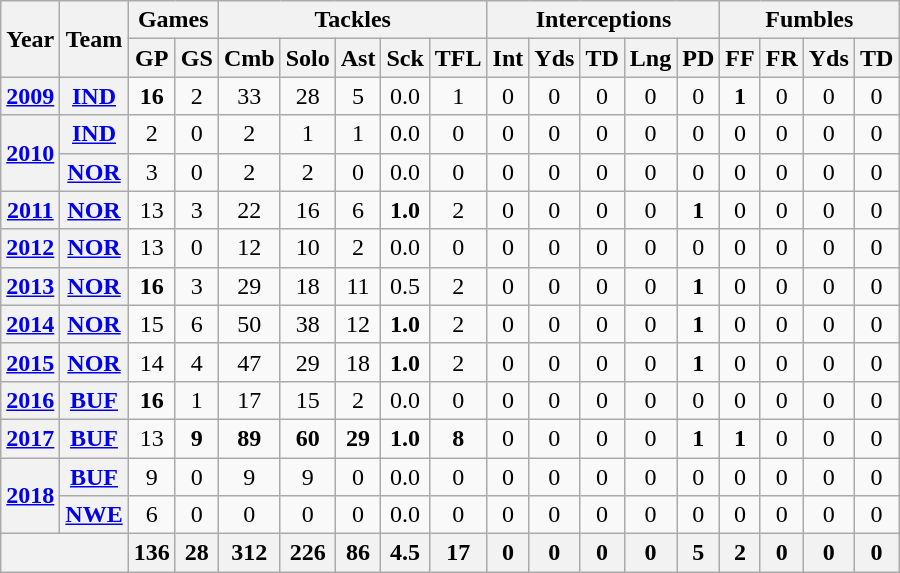<table class="wikitable" style="text-align:center">
<tr>
<th rowspan="2">Year</th>
<th rowspan="2">Team</th>
<th colspan="2">Games</th>
<th colspan="5">Tackles</th>
<th colspan="5">Interceptions</th>
<th colspan="4">Fumbles</th>
</tr>
<tr>
<th>GP</th>
<th>GS</th>
<th>Cmb</th>
<th>Solo</th>
<th>Ast</th>
<th>Sck</th>
<th>TFL</th>
<th>Int</th>
<th>Yds</th>
<th>TD</th>
<th>Lng</th>
<th>PD</th>
<th>FF</th>
<th>FR</th>
<th>Yds</th>
<th>TD</th>
</tr>
<tr>
<th><a href='#'>2009</a></th>
<th><a href='#'>IND</a></th>
<td><strong>16</strong></td>
<td>2</td>
<td>33</td>
<td>28</td>
<td>5</td>
<td>0.0</td>
<td>1</td>
<td>0</td>
<td>0</td>
<td>0</td>
<td>0</td>
<td>0</td>
<td><strong>1</strong></td>
<td>0</td>
<td>0</td>
<td>0</td>
</tr>
<tr>
<th rowspan="2"><a href='#'>2010</a></th>
<th><a href='#'>IND</a></th>
<td>2</td>
<td>0</td>
<td>2</td>
<td>1</td>
<td>1</td>
<td>0.0</td>
<td>0</td>
<td>0</td>
<td>0</td>
<td>0</td>
<td>0</td>
<td>0</td>
<td>0</td>
<td>0</td>
<td>0</td>
<td>0</td>
</tr>
<tr>
<th><a href='#'>NOR</a></th>
<td>3</td>
<td>0</td>
<td>2</td>
<td>2</td>
<td>0</td>
<td>0.0</td>
<td>0</td>
<td>0</td>
<td>0</td>
<td>0</td>
<td>0</td>
<td>0</td>
<td>0</td>
<td>0</td>
<td>0</td>
<td>0</td>
</tr>
<tr>
<th><a href='#'>2011</a></th>
<th><a href='#'>NOR</a></th>
<td>13</td>
<td>3</td>
<td>22</td>
<td>16</td>
<td>6</td>
<td><strong>1.0</strong></td>
<td>2</td>
<td>0</td>
<td>0</td>
<td>0</td>
<td>0</td>
<td><strong>1</strong></td>
<td>0</td>
<td>0</td>
<td>0</td>
<td>0</td>
</tr>
<tr>
<th><a href='#'>2012</a></th>
<th><a href='#'>NOR</a></th>
<td>13</td>
<td>0</td>
<td>12</td>
<td>10</td>
<td>2</td>
<td>0.0</td>
<td>0</td>
<td>0</td>
<td>0</td>
<td>0</td>
<td>0</td>
<td>0</td>
<td>0</td>
<td>0</td>
<td>0</td>
<td>0</td>
</tr>
<tr>
<th><a href='#'>2013</a></th>
<th><a href='#'>NOR</a></th>
<td><strong>16</strong></td>
<td>3</td>
<td>29</td>
<td>18</td>
<td>11</td>
<td>0.5</td>
<td>2</td>
<td>0</td>
<td>0</td>
<td>0</td>
<td>0</td>
<td><strong>1</strong></td>
<td>0</td>
<td>0</td>
<td>0</td>
<td>0</td>
</tr>
<tr>
<th><a href='#'>2014</a></th>
<th><a href='#'>NOR</a></th>
<td>15</td>
<td>6</td>
<td>50</td>
<td>38</td>
<td>12</td>
<td><strong>1.0</strong></td>
<td>2</td>
<td>0</td>
<td>0</td>
<td>0</td>
<td>0</td>
<td><strong>1</strong></td>
<td>0</td>
<td>0</td>
<td>0</td>
<td>0</td>
</tr>
<tr>
<th><a href='#'>2015</a></th>
<th><a href='#'>NOR</a></th>
<td>14</td>
<td>4</td>
<td>47</td>
<td>29</td>
<td>18</td>
<td><strong>1.0</strong></td>
<td>2</td>
<td>0</td>
<td>0</td>
<td>0</td>
<td>0</td>
<td><strong>1</strong></td>
<td>0</td>
<td>0</td>
<td>0</td>
<td>0</td>
</tr>
<tr>
<th><a href='#'>2016</a></th>
<th><a href='#'>BUF</a></th>
<td><strong>16</strong></td>
<td>1</td>
<td>17</td>
<td>15</td>
<td>2</td>
<td>0.0</td>
<td>0</td>
<td>0</td>
<td>0</td>
<td>0</td>
<td>0</td>
<td>0</td>
<td>0</td>
<td>0</td>
<td>0</td>
<td>0</td>
</tr>
<tr>
<th><a href='#'>2017</a></th>
<th><a href='#'>BUF</a></th>
<td>13</td>
<td><strong>9</strong></td>
<td><strong>89</strong></td>
<td><strong>60</strong></td>
<td><strong>29</strong></td>
<td><strong>1.0</strong></td>
<td><strong>8</strong></td>
<td>0</td>
<td>0</td>
<td>0</td>
<td>0</td>
<td><strong>1</strong></td>
<td><strong>1</strong></td>
<td>0</td>
<td>0</td>
<td>0</td>
</tr>
<tr>
<th rowspan="2"><a href='#'>2018</a></th>
<th><a href='#'>BUF</a></th>
<td>9</td>
<td>0</td>
<td>9</td>
<td>9</td>
<td>0</td>
<td>0.0</td>
<td>0</td>
<td>0</td>
<td>0</td>
<td>0</td>
<td>0</td>
<td>0</td>
<td>0</td>
<td>0</td>
<td>0</td>
<td>0</td>
</tr>
<tr>
<th><a href='#'>NWE</a></th>
<td>6</td>
<td>0</td>
<td>0</td>
<td>0</td>
<td>0</td>
<td>0.0</td>
<td>0</td>
<td>0</td>
<td>0</td>
<td>0</td>
<td>0</td>
<td>0</td>
<td>0</td>
<td>0</td>
<td>0</td>
<td>0</td>
</tr>
<tr>
<th colspan="2"></th>
<th>136</th>
<th>28</th>
<th>312</th>
<th>226</th>
<th>86</th>
<th>4.5</th>
<th>17</th>
<th>0</th>
<th>0</th>
<th>0</th>
<th>0</th>
<th>5</th>
<th>2</th>
<th>0</th>
<th>0</th>
<th>0</th>
</tr>
</table>
